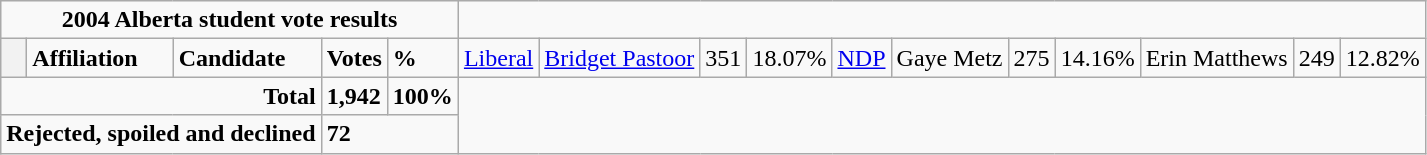<table class="wikitable">
<tr>
<td colspan="5" align="center"><strong>2004 Alberta student vote results</strong></td>
</tr>
<tr>
<th style="width: 10px;"></th>
<td><strong>Affiliation</strong></td>
<td><strong>Candidate</strong></td>
<td><strong>Votes</strong></td>
<td><strong>%</strong><br>
</td>
<td><a href='#'>Liberal</a></td>
<td><a href='#'>Bridget Pastoor</a></td>
<td>351</td>
<td>18.07%<br></td>
<td><a href='#'>NDP</a></td>
<td>Gaye Metz</td>
<td>275</td>
<td>14.16%<br>
</td>
<td>Erin Matthews</td>
<td>249</td>
<td>12.82%<br></td>
</tr>
<tr>
<td colspan="3" align="right"><strong>Total</strong></td>
<td><strong>1,942</strong></td>
<td><strong>100%</strong></td>
</tr>
<tr>
<td colspan="3" align="right"><strong>Rejected, spoiled and declined</strong></td>
<td colspan="2"><strong>72</strong></td>
</tr>
</table>
